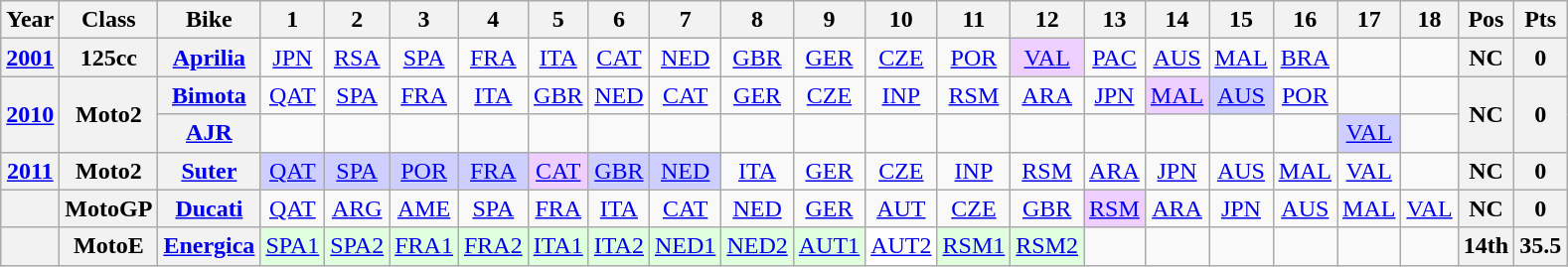<table class="wikitable" style="text-align:center">
<tr>
<th>Year</th>
<th>Class</th>
<th>Bike</th>
<th>1</th>
<th>2</th>
<th>3</th>
<th>4</th>
<th>5</th>
<th>6</th>
<th>7</th>
<th>8</th>
<th>9</th>
<th>10</th>
<th>11</th>
<th>12</th>
<th>13</th>
<th>14</th>
<th>15</th>
<th>16</th>
<th>17</th>
<th>18</th>
<th>Pos</th>
<th>Pts</th>
</tr>
<tr>
<th><a href='#'>2001</a></th>
<th>125cc</th>
<th><a href='#'>Aprilia</a></th>
<td><a href='#'>JPN</a></td>
<td><a href='#'>RSA</a></td>
<td><a href='#'>SPA</a></td>
<td><a href='#'>FRA</a></td>
<td><a href='#'>ITA</a></td>
<td><a href='#'>CAT</a></td>
<td><a href='#'>NED</a></td>
<td><a href='#'>GBR</a></td>
<td><a href='#'>GER</a></td>
<td><a href='#'>CZE</a></td>
<td><a href='#'>POR</a></td>
<td style="background:#EFCFFF;"><a href='#'>VAL</a><br></td>
<td><a href='#'>PAC</a></td>
<td><a href='#'>AUS</a></td>
<td><a href='#'>MAL</a></td>
<td><a href='#'>BRA</a></td>
<td></td>
<td></td>
<th>NC</th>
<th>0</th>
</tr>
<tr>
<th rowspan=2><a href='#'>2010</a></th>
<th rowspan=2>Moto2</th>
<th><a href='#'>Bimota</a></th>
<td><a href='#'>QAT</a></td>
<td><a href='#'>SPA</a></td>
<td><a href='#'>FRA</a></td>
<td><a href='#'>ITA</a></td>
<td><a href='#'>GBR</a></td>
<td><a href='#'>NED</a></td>
<td><a href='#'>CAT</a></td>
<td><a href='#'>GER</a></td>
<td><a href='#'>CZE</a></td>
<td><a href='#'>INP</a></td>
<td><a href='#'>RSM</a></td>
<td><a href='#'>ARA</a></td>
<td><a href='#'>JPN</a></td>
<td style="background:#EFCFFF;"><a href='#'>MAL</a><br></td>
<td style="background:#CFCFFF;"><a href='#'>AUS</a><br></td>
<td><a href='#'>POR</a></td>
<td></td>
<td></td>
<th rowspan=2>NC</th>
<th rowspan=2>0</th>
</tr>
<tr>
<th><a href='#'>AJR</a></th>
<td></td>
<td></td>
<td></td>
<td></td>
<td></td>
<td></td>
<td></td>
<td></td>
<td></td>
<td></td>
<td></td>
<td></td>
<td></td>
<td></td>
<td></td>
<td></td>
<td style="background:#CFCFFF;"><a href='#'>VAL</a><br></td>
</tr>
<tr>
<th><a href='#'>2011</a></th>
<th>Moto2</th>
<th><a href='#'>Suter</a></th>
<td style="background:#CFCFFF;"><a href='#'>QAT</a><br></td>
<td style="background:#CFCFFF;"><a href='#'>SPA</a><br></td>
<td style="background:#CFCFFF;"><a href='#'>POR</a><br></td>
<td style="background:#CFCFFF;"><a href='#'>FRA</a><br></td>
<td style="background:#EFCFFF;"><a href='#'>CAT</a><br></td>
<td style="background:#CFCFFF;"><a href='#'>GBR</a><br></td>
<td style="background:#CFCFFF;"><a href='#'>NED</a><br></td>
<td><a href='#'>ITA</a></td>
<td><a href='#'>GER</a></td>
<td><a href='#'>CZE</a></td>
<td><a href='#'>INP</a></td>
<td><a href='#'>RSM</a></td>
<td><a href='#'>ARA</a></td>
<td><a href='#'>JPN</a></td>
<td><a href='#'>AUS</a></td>
<td><a href='#'>MAL</a></td>
<td><a href='#'>VAL</a></td>
<td></td>
<th>NC</th>
<th>0</th>
</tr>
<tr>
<th></th>
<th>MotoGP</th>
<th><a href='#'>Ducati</a></th>
<td><a href='#'>QAT</a></td>
<td><a href='#'>ARG</a></td>
<td><a href='#'>AME</a></td>
<td><a href='#'>SPA</a></td>
<td><a href='#'>FRA</a></td>
<td><a href='#'>ITA</a></td>
<td><a href='#'>CAT</a></td>
<td><a href='#'>NED</a></td>
<td><a href='#'>GER</a></td>
<td><a href='#'>AUT</a></td>
<td><a href='#'>CZE</a></td>
<td><a href='#'>GBR</a></td>
<td style="background:#EFCFFF;"><a href='#'>RSM</a><br></td>
<td><a href='#'>ARA</a></td>
<td><a href='#'>JPN</a></td>
<td><a href='#'>AUS</a></td>
<td><a href='#'>MAL</a></td>
<td><a href='#'>VAL</a></td>
<th>NC</th>
<th>0</th>
</tr>
<tr>
<th align="left"></th>
<th align="left">MotoE</th>
<th align="left"><a href='#'>Energica</a></th>
<td style="background:#dfffdf;"><a href='#'>SPA1</a><br></td>
<td style="background:#dfffdf;"><a href='#'>SPA2</a><br></td>
<td style="background:#dfffdf;"><a href='#'>FRA1</a><br></td>
<td style="background:#dfffdf;"><a href='#'>FRA2</a><br></td>
<td style="background:#dfffdf;"><a href='#'>ITA1</a><br></td>
<td style="background:#dfffdf;"><a href='#'>ITA2</a><br></td>
<td style="background:#dfffdf;"><a href='#'>NED1</a><br></td>
<td style="background:#dfffdf;"><a href='#'>NED2</a><br></td>
<td style="background:#dfffdf;"><a href='#'>AUT1</a><br></td>
<td style="background:#ffffff;"><a href='#'>AUT2</a><br></td>
<td style="background:#dfffdf;"><a href='#'>RSM1</a><br></td>
<td style="background:#dfffdf;"><a href='#'>RSM2</a><br></td>
<td></td>
<td></td>
<td></td>
<td></td>
<td></td>
<td></td>
<th>14th</th>
<th>35.5</th>
</tr>
</table>
